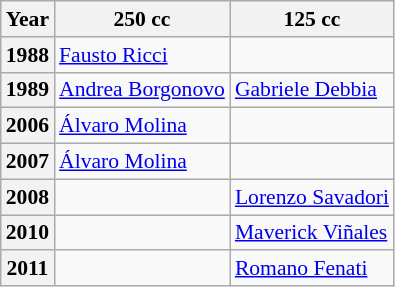<table class="wikitable" style="font-size: 90%;">
<tr>
<th>Year</th>
<th>250 cc</th>
<th>125 cc</th>
</tr>
<tr>
<th>1988</th>
<td> <a href='#'>Fausto Ricci</a></td>
<td></td>
</tr>
<tr>
<th>1989</th>
<td> <a href='#'>Andrea Borgonovo</a></td>
<td> <a href='#'>Gabriele Debbia</a></td>
</tr>
<tr>
<th>2006</th>
<td> <a href='#'>Álvaro Molina</a></td>
<td></td>
</tr>
<tr>
<th>2007</th>
<td> <a href='#'>Álvaro Molina</a></td>
<td></td>
</tr>
<tr>
<th>2008</th>
<td></td>
<td> <a href='#'>Lorenzo Savadori</a></td>
</tr>
<tr>
<th>2010</th>
<td></td>
<td> <a href='#'>Maverick Viñales</a></td>
</tr>
<tr>
<th>2011</th>
<td></td>
<td> <a href='#'>Romano Fenati</a></td>
</tr>
</table>
